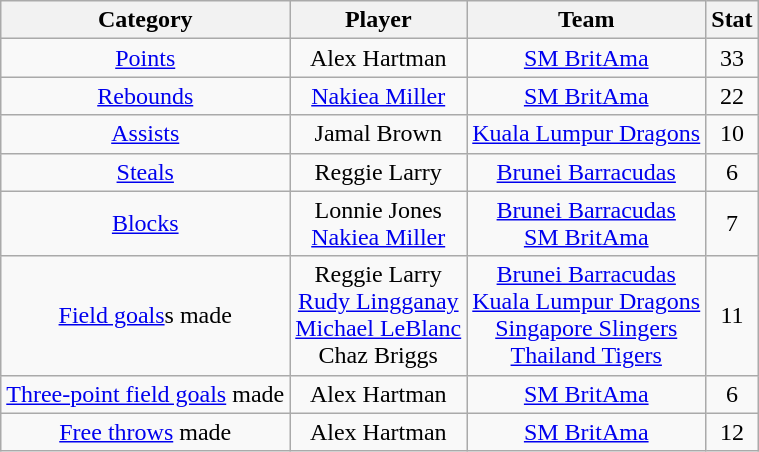<table class="wikitable" style="text-align:center">
<tr>
<th>Category</th>
<th>Player</th>
<th>Team</th>
<th>Stat</th>
</tr>
<tr>
<td><a href='#'>Points</a></td>
<td>Alex Hartman</td>
<td><a href='#'>SM BritAma</a></td>
<td>33</td>
</tr>
<tr>
<td><a href='#'>Rebounds</a></td>
<td><a href='#'>Nakiea Miller</a></td>
<td><a href='#'>SM BritAma</a></td>
<td>22</td>
</tr>
<tr>
<td><a href='#'>Assists</a></td>
<td>Jamal Brown</td>
<td><a href='#'>Kuala Lumpur Dragons</a></td>
<td>10</td>
</tr>
<tr>
<td><a href='#'>Steals</a></td>
<td>Reggie Larry</td>
<td><a href='#'>Brunei Barracudas</a></td>
<td>6</td>
</tr>
<tr>
<td><a href='#'>Blocks</a></td>
<td>Lonnie Jones <br> <a href='#'>Nakiea Miller</a></td>
<td><a href='#'>Brunei Barracudas</a> <br> <a href='#'>SM BritAma</a></td>
<td>7</td>
</tr>
<tr>
<td><a href='#'>Field goals</a>s made</td>
<td>Reggie Larry <br> <a href='#'>Rudy Lingganay</a> <br> <a href='#'>Michael LeBlanc</a> <br> Chaz Briggs</td>
<td><a href='#'>Brunei Barracudas</a> <br> <a href='#'>Kuala Lumpur Dragons</a> <br> <a href='#'>Singapore Slingers</a> <br> <a href='#'>Thailand Tigers</a></td>
<td>11</td>
</tr>
<tr>
<td><a href='#'>Three-point field goals</a> made</td>
<td>Alex Hartman</td>
<td><a href='#'>SM BritAma</a></td>
<td>6</td>
</tr>
<tr>
<td><a href='#'>Free throws</a> made</td>
<td>Alex Hartman</td>
<td><a href='#'>SM BritAma</a></td>
<td>12</td>
</tr>
</table>
